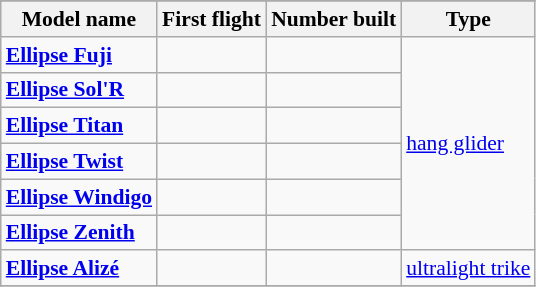<table class="wikitable" align=center style="font-size:90%;">
<tr>
</tr>
<tr style="background:#efefef;">
<th>Model name</th>
<th>First flight</th>
<th>Number built</th>
<th>Type</th>
</tr>
<tr>
<td align=left><strong><a href='#'>Ellipse Fuji</a></strong></td>
<td align=center></td>
<td align=center></td>
<td rowspan="6"><a href='#'>hang glider</a></td>
</tr>
<tr>
<td align=left><strong><a href='#'>Ellipse Sol'R</a></strong></td>
<td align=center></td>
<td align=center></td>
</tr>
<tr>
<td align=left><strong><a href='#'>Ellipse Titan</a></strong></td>
<td align=center></td>
<td align=center></td>
</tr>
<tr>
<td align=left><strong><a href='#'>Ellipse Twist</a></strong></td>
<td align=center></td>
<td align=center></td>
</tr>
<tr>
<td align=left><strong><a href='#'>Ellipse Windigo</a></strong></td>
<td align=center></td>
<td align=center></td>
</tr>
<tr>
<td align=left><strong><a href='#'>Ellipse Zenith</a></strong></td>
<td align=center></td>
<td align=center></td>
</tr>
<tr>
<td align=left><strong><a href='#'>Ellipse Alizé</a></strong></td>
<td align=center></td>
<td align=center></td>
<td align=left><a href='#'>ultralight trike</a></td>
</tr>
<tr>
</tr>
</table>
